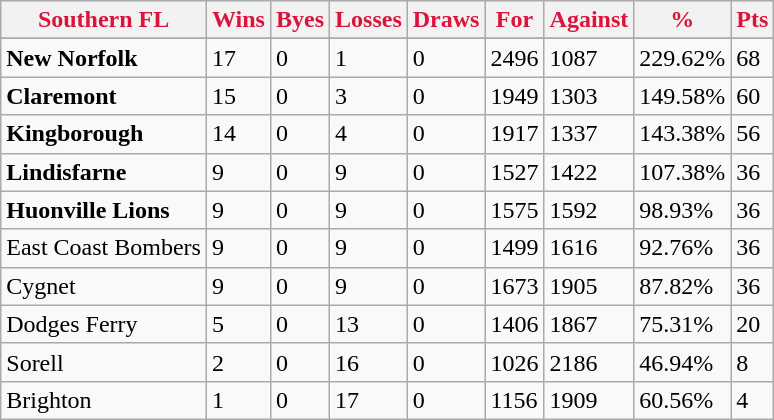<table class="wikitable">
<tr>
<th style="color:crimson">Southern  FL</th>
<th style="color:crimson">Wins</th>
<th style="color:crimson">Byes</th>
<th style="color:crimson">Losses</th>
<th style="color:crimson">Draws</th>
<th style="color:crimson">For</th>
<th style="color:crimson">Against</th>
<th style="color:crimson">%</th>
<th style="color:crimson">Pts</th>
</tr>
<tr>
</tr>
<tr>
</tr>
<tr>
<td><strong>	New Norfolk	</strong></td>
<td>17</td>
<td>0</td>
<td>1</td>
<td>0</td>
<td>2496</td>
<td>1087</td>
<td>229.62%</td>
<td>68</td>
</tr>
<tr>
<td><strong>	Claremont	</strong></td>
<td>15</td>
<td>0</td>
<td>3</td>
<td>0</td>
<td>1949</td>
<td>1303</td>
<td>149.58%</td>
<td>60</td>
</tr>
<tr>
<td><strong>	Kingborough	</strong></td>
<td>14</td>
<td>0</td>
<td>4</td>
<td>0</td>
<td>1917</td>
<td>1337</td>
<td>143.38%</td>
<td>56</td>
</tr>
<tr>
<td><strong>	Lindisfarne	</strong></td>
<td>9</td>
<td>0</td>
<td>9</td>
<td>0</td>
<td>1527</td>
<td>1422</td>
<td>107.38%</td>
<td>36</td>
</tr>
<tr>
<td><strong>	Huonville Lions	</strong></td>
<td>9</td>
<td>0</td>
<td>9</td>
<td>0</td>
<td>1575</td>
<td>1592</td>
<td>98.93%</td>
<td>36</td>
</tr>
<tr>
<td>East Coast Bombers</td>
<td>9</td>
<td>0</td>
<td>9</td>
<td>0</td>
<td>1499</td>
<td>1616</td>
<td>92.76%</td>
<td>36</td>
</tr>
<tr>
<td>Cygnet</td>
<td>9</td>
<td>0</td>
<td>9</td>
<td>0</td>
<td>1673</td>
<td>1905</td>
<td>87.82%</td>
<td>36</td>
</tr>
<tr>
<td>Dodges Ferry</td>
<td>5</td>
<td>0</td>
<td>13</td>
<td>0</td>
<td>1406</td>
<td>1867</td>
<td>75.31%</td>
<td>20</td>
</tr>
<tr>
<td>Sorell</td>
<td>2</td>
<td>0</td>
<td>16</td>
<td>0</td>
<td>1026</td>
<td>2186</td>
<td>46.94%</td>
<td>8</td>
</tr>
<tr>
<td>Brighton</td>
<td>1</td>
<td>0</td>
<td>17</td>
<td>0</td>
<td>1156</td>
<td>1909</td>
<td>60.56%</td>
<td>4</td>
</tr>
</table>
